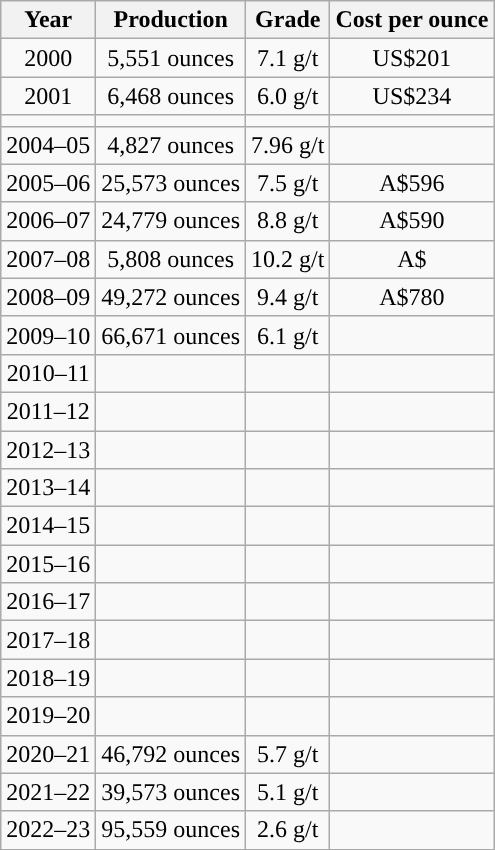<table class="wikitable">
<tr style="text-align:center;">
<th>Year</th>
<th>Production</th>
<th>Grade</th>
<th>Cost per ounce</th>
</tr>
<tr style="text-align:center;">
<td>2000</td>
<td>5,551 ounces</td>
<td>7.1 g/t</td>
<td>US$201</td>
</tr>
<tr style="text-align:center;">
<td>2001</td>
<td>6,468 ounces</td>
<td>6.0 g/t</td>
<td>US$234</td>
</tr>
<tr style="text-align:center;">
<td></td>
<td></td>
<td></td>
<td></td>
</tr>
<tr style="text-align:center;">
<td>2004–05</td>
<td>4,827 ounces</td>
<td>7.96 g/t</td>
<td></td>
</tr>
<tr style="text-align:center;">
<td>2005–06</td>
<td>25,573 ounces</td>
<td>7.5 g/t</td>
<td>A$596</td>
</tr>
<tr style="text-align:center;">
<td>2006–07</td>
<td>24,779 ounces</td>
<td>8.8 g/t</td>
<td>A$590</td>
</tr>
<tr style="text-align:center;">
<td>2007–08</td>
<td>5,808 ounces</td>
<td>10.2 g/t</td>
<td>A$</td>
</tr>
<tr style="text-align:center;">
<td>2008–09</td>
<td>49,272 ounces</td>
<td>9.4 g/t</td>
<td>A$780</td>
</tr>
<tr style="text-align:center;">
<td>2009–10</td>
<td>66,671 ounces</td>
<td>6.1 g/t</td>
<td></td>
</tr>
<tr style="text-align:center;">
<td>2010–11</td>
<td></td>
<td></td>
<td></td>
</tr>
<tr style="text-align:center;">
<td>2011–12</td>
<td></td>
<td></td>
<td></td>
</tr>
<tr style="text-align:center;">
<td>2012–13</td>
<td></td>
<td></td>
<td></td>
</tr>
<tr style="text-align:center;">
<td>2013–14</td>
<td></td>
<td></td>
<td></td>
</tr>
<tr style="text-align:center;">
<td>2014–15</td>
<td></td>
<td></td>
<td></td>
</tr>
<tr style="text-align:center;">
<td>2015–16</td>
<td></td>
<td></td>
<td></td>
</tr>
<tr style="text-align:center;">
<td>2016–17</td>
<td></td>
<td></td>
<td></td>
</tr>
<tr style="text-align:center;">
<td>2017–18</td>
<td></td>
<td></td>
<td></td>
</tr>
<tr style="text-align:center;">
<td>2018–19</td>
<td></td>
<td></td>
<td></td>
</tr>
<tr style="text-align:center;">
<td>2019–20</td>
<td></td>
<td></td>
<td></td>
</tr>
<tr style="text-align:center;">
<td>2020–21</td>
<td>46,792 ounces</td>
<td>5.7 g/t</td>
<td></td>
</tr>
<tr style="text-align:center;">
<td>2021–22</td>
<td>39,573 ounces</td>
<td>5.1 g/t</td>
<td></td>
</tr>
<tr style="text-align:center;">
<td>2022–23</td>
<td>95,559 ounces</td>
<td>2.6 g/t</td>
<td></td>
</tr>
</table>
